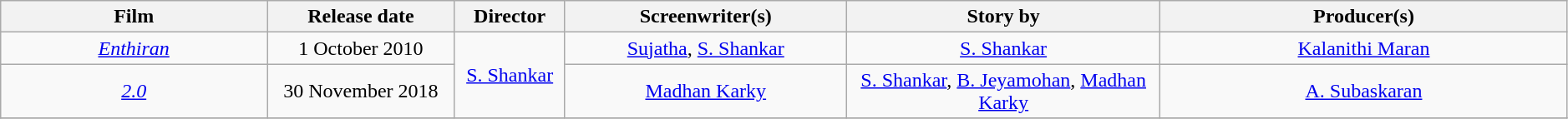<table class="wikitable plainrowheaders" style="text-align:center; width:99%;">
<tr>
<th width="17%">Film</th>
<th>Release date</th>
<th>Director</th>
<th width=18%>Screenwriter(s)</th>
<th width=20%>Story by</th>
<th width=26%>Producer(s)</th>
</tr>
<tr>
<td><em><a href='#'>Enthiran</a></em></td>
<td>1 October 2010</td>
<td rowspan=2><a href='#'>S. Shankar</a></td>
<td><a href='#'>Sujatha</a>, <a href='#'>S. Shankar</a></td>
<td><a href='#'>S. Shankar</a></td>
<td><a href='#'>Kalanithi Maran</a></td>
</tr>
<tr>
<td><em><a href='#'>2.0</a></em></td>
<td>30 November 2018</td>
<td><a href='#'>Madhan Karky</a></td>
<td><a href='#'>S. Shankar</a>, <a href='#'>B. Jeyamohan</a>, <a href='#'>Madhan Karky</a></td>
<td><a href='#'>A. Subaskaran</a></td>
</tr>
<tr>
</tr>
</table>
